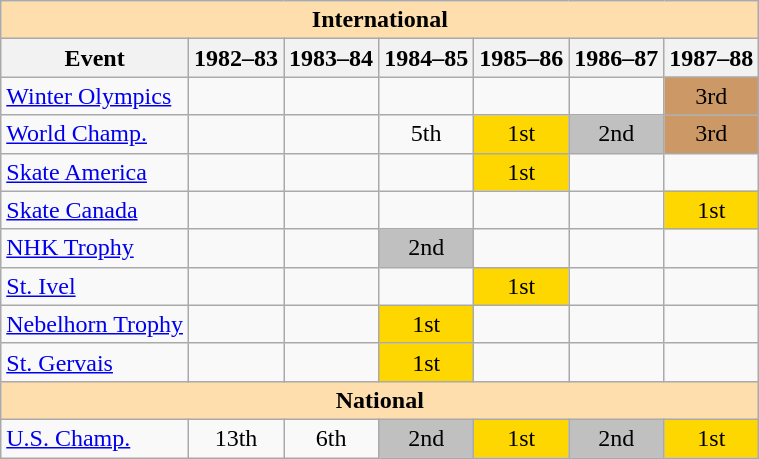<table class="wikitable" style="text-align:center">
<tr>
<th style="background-color: #ffdead; " colspan=7 align=center>International</th>
</tr>
<tr>
<th>Event</th>
<th>1982–83</th>
<th>1983–84</th>
<th>1984–85</th>
<th>1985–86</th>
<th>1986–87</th>
<th>1987–88</th>
</tr>
<tr>
<td align=left><a href='#'>Winter Olympics</a></td>
<td></td>
<td></td>
<td></td>
<td></td>
<td></td>
<td bgcolor=cc9966>3rd</td>
</tr>
<tr>
<td align=left><a href='#'>World Champ.</a></td>
<td></td>
<td></td>
<td>5th</td>
<td bgcolor=gold>1st</td>
<td bgcolor=silver>2nd</td>
<td bgcolor=cc9966>3rd</td>
</tr>
<tr>
<td align=left><a href='#'>Skate America</a></td>
<td></td>
<td></td>
<td></td>
<td bgcolor=gold>1st</td>
<td></td>
<td></td>
</tr>
<tr>
<td align=left><a href='#'>Skate Canada</a></td>
<td></td>
<td></td>
<td></td>
<td></td>
<td></td>
<td bgcolor=gold>1st</td>
</tr>
<tr>
<td align=left><a href='#'>NHK Trophy</a></td>
<td></td>
<td></td>
<td bgcolor=silver>2nd</td>
<td></td>
<td></td>
<td></td>
</tr>
<tr>
<td align=left><a href='#'>St. Ivel</a></td>
<td></td>
<td></td>
<td></td>
<td bgcolor=gold>1st</td>
<td></td>
<td></td>
</tr>
<tr>
<td align=left><a href='#'>Nebelhorn Trophy</a></td>
<td></td>
<td></td>
<td bgcolor=gold>1st</td>
<td></td>
<td></td>
<td></td>
</tr>
<tr>
<td align=left><a href='#'>St. Gervais</a></td>
<td></td>
<td></td>
<td bgcolor=gold>1st</td>
<td></td>
<td></td>
<td></td>
</tr>
<tr>
<th style="background-color: #ffdead; " colspan=7 align=center>National</th>
</tr>
<tr>
<td align=left><a href='#'>U.S. Champ.</a></td>
<td>13th</td>
<td>6th</td>
<td bgcolor=silver>2nd</td>
<td bgcolor=gold>1st</td>
<td bgcolor=silver>2nd</td>
<td bgcolor=gold>1st</td>
</tr>
</table>
